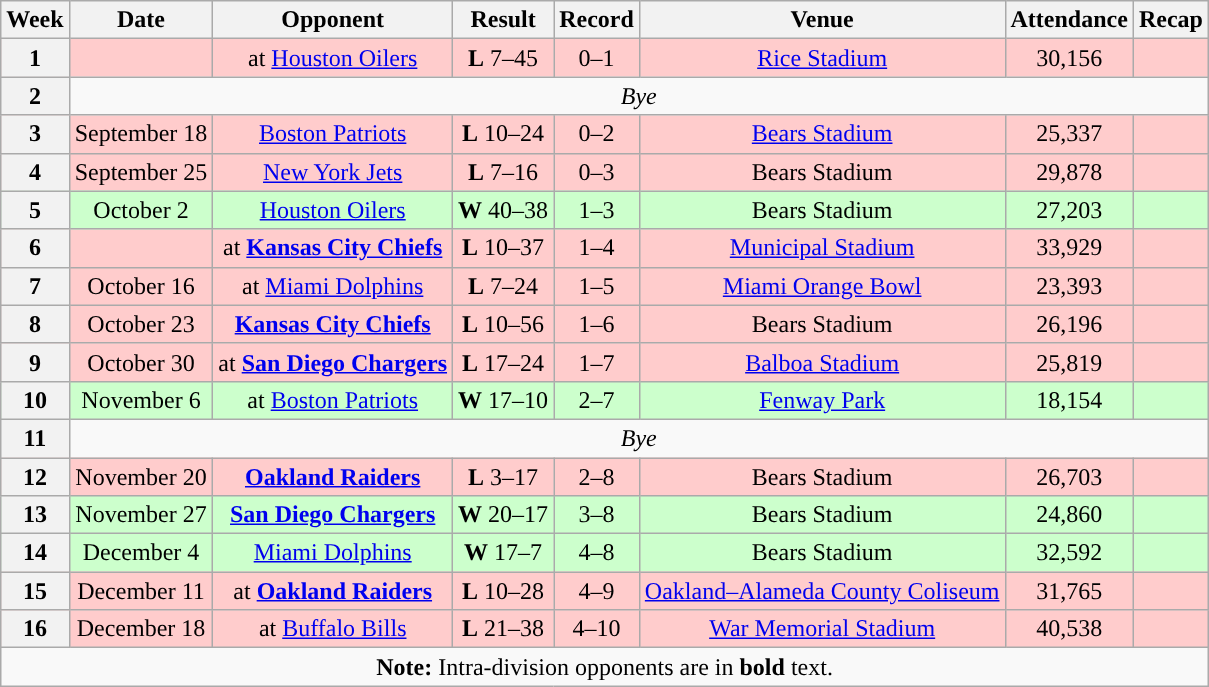<table class="wikitable" style="text-align:center">
<tr>
<th>Week</th>
<th>Date</th>
<th>Opponent</th>
<th>Result</th>
<th>Record</th>
<th>Venue</th>
<th>Attendance</th>
<th>Recap</th>
</tr>
<tr style="background:#fcc">
<th>1</th>
<td></td>
<td>at <a href='#'>Houston Oilers</a></td>
<td><strong>L</strong> 7–45</td>
<td>0–1</td>
<td><a href='#'>Rice Stadium</a></td>
<td>30,156</td>
<td></td>
</tr>
<tr>
<th>2</th>
<td colspan=7 align="center"><em>Bye</em></td>
</tr>
<tr style="background:#fcc">
<th>3</th>
<td>September 18</td>
<td><a href='#'>Boston Patriots</a></td>
<td><strong>L</strong> 10–24</td>
<td>0–2</td>
<td><a href='#'>Bears Stadium</a></td>
<td>25,337</td>
<td></td>
</tr>
<tr style="background:#fcc">
<th>4</th>
<td>September 25</td>
<td><a href='#'>New York Jets</a></td>
<td><strong>L</strong> 7–16</td>
<td>0–3</td>
<td>Bears Stadium</td>
<td>29,878</td>
<td></td>
</tr>
<tr style="background:#cfc">
<th>5</th>
<td>October 2</td>
<td><a href='#'>Houston Oilers</a></td>
<td><strong>W</strong> 40–38</td>
<td>1–3</td>
<td>Bears Stadium</td>
<td>27,203</td>
<td></td>
</tr>
<tr style="background:#fcc">
<th>6</th>
<td></td>
<td>at <strong><a href='#'>Kansas City Chiefs</a></strong></td>
<td><strong>L</strong> 10–37</td>
<td>1–4</td>
<td><a href='#'>Municipal Stadium</a></td>
<td>33,929</td>
<td></td>
</tr>
<tr style="background:#fcc">
<th>7</th>
<td>October 16</td>
<td>at <a href='#'>Miami Dolphins</a></td>
<td><strong>L</strong> 7–24</td>
<td>1–5</td>
<td><a href='#'>Miami Orange Bowl</a></td>
<td>23,393</td>
<td></td>
</tr>
<tr style="background:#fcc">
<th>8</th>
<td>October 23</td>
<td><strong><a href='#'>Kansas City Chiefs</a></strong></td>
<td><strong>L</strong> 10–56</td>
<td>1–6</td>
<td>Bears Stadium</td>
<td>26,196</td>
<td></td>
</tr>
<tr style="background:#fcc">
<th>9</th>
<td>October 30</td>
<td>at <strong><a href='#'>San Diego Chargers</a></strong></td>
<td><strong>L</strong> 17–24</td>
<td>1–7</td>
<td><a href='#'>Balboa Stadium</a></td>
<td>25,819</td>
<td></td>
</tr>
<tr style="background:#cfc">
<th>10</th>
<td>November 6</td>
<td>at <a href='#'>Boston Patriots</a></td>
<td><strong>W</strong> 17–10</td>
<td>2–7</td>
<td><a href='#'>Fenway Park</a></td>
<td>18,154</td>
<td></td>
</tr>
<tr>
<th>11</th>
<td colspan=7 align="center"><em>Bye</em></td>
</tr>
<tr style="background:#fcc">
<th>12</th>
<td>November 20</td>
<td><strong><a href='#'>Oakland Raiders</a></strong></td>
<td><strong>L</strong> 3–17</td>
<td>2–8</td>
<td>Bears Stadium</td>
<td>26,703</td>
<td></td>
</tr>
<tr style="background:#cfc">
<th>13</th>
<td>November 27</td>
<td><strong><a href='#'>San Diego Chargers</a></strong></td>
<td><strong>W</strong> 20–17</td>
<td>3–8</td>
<td>Bears Stadium</td>
<td>24,860</td>
<td></td>
</tr>
<tr style="background:#cfc">
<th>14</th>
<td>December 4</td>
<td><a href='#'>Miami Dolphins</a></td>
<td><strong>W</strong> 17–7</td>
<td>4–8</td>
<td>Bears Stadium</td>
<td>32,592</td>
<td></td>
</tr>
<tr style="background:#fcc">
<th>15</th>
<td>December 11</td>
<td>at <strong><a href='#'>Oakland Raiders</a></strong></td>
<td><strong>L</strong> 10–28</td>
<td>4–9</td>
<td><a href='#'>Oakland–Alameda County Coliseum</a></td>
<td>31,765</td>
<td></td>
</tr>
<tr style="background:#fcc">
<th>16</th>
<td>December 18</td>
<td>at <a href='#'>Buffalo Bills</a></td>
<td><strong>L</strong> 21–38</td>
<td>4–10</td>
<td><a href='#'>War Memorial Stadium</a></td>
<td>40,538</td>
<td></td>
</tr>
<tr>
<td colspan="8"><strong>Note:</strong> Intra-division opponents are in <strong>bold</strong> text.</td>
</tr>
</table>
